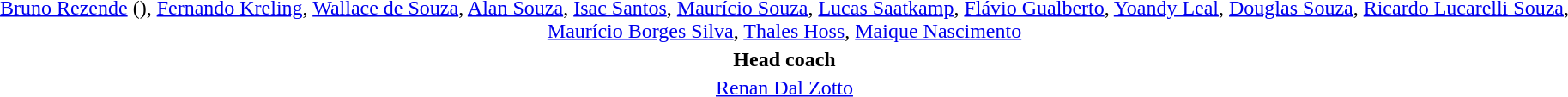<table style="text-align: center; margin-top: 2em; margin-left: a8uto; margin-right: auto">
<tr>
<td><a href='#'>Bruno Rezende</a> (), <a href='#'>Fernando Kreling</a>, <a href='#'>Wallace de Souza</a>, <a href='#'>Alan Souza</a>, <a href='#'>Isac Santos</a>, <a href='#'>Maurício Souza</a>, <a href='#'>Lucas Saatkamp</a>, <a href='#'>Flávio Gualberto</a>, <a href='#'>Yoandy Leal</a>, <a href='#'>Douglas Souza</a>, <a href='#'>Ricardo Lucarelli Souza</a>, <a href='#'>Maurício Borges Silva</a>, <a href='#'>Thales Hoss</a>, <a href='#'>Maique Nascimento</a></td>
</tr>
<tr>
<td><strong>Head coach</strong></td>
</tr>
<tr>
<td><a href='#'>Renan Dal Zotto</a></td>
</tr>
</table>
